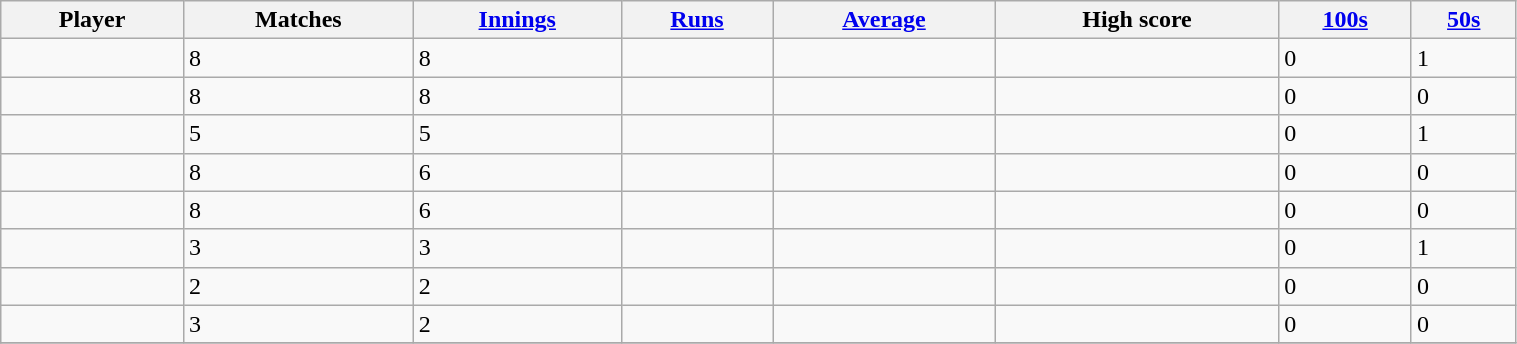<table class="wikitable sortable" style="width:80%;">
<tr>
<th>Player</th>
<th>Matches</th>
<th><a href='#'>Innings</a></th>
<th><a href='#'>Runs</a></th>
<th><a href='#'>Average</a></th>
<th>High score</th>
<th><a href='#'>100s</a></th>
<th><a href='#'>50s</a></th>
</tr>
<tr>
<td></td>
<td>8</td>
<td>8</td>
<td></td>
<td></td>
<td></td>
<td>0</td>
<td>1</td>
</tr>
<tr>
<td></td>
<td>8</td>
<td>8</td>
<td></td>
<td></td>
<td></td>
<td>0</td>
<td>0</td>
</tr>
<tr>
<td></td>
<td>5</td>
<td>5</td>
<td></td>
<td></td>
<td></td>
<td>0</td>
<td>1</td>
</tr>
<tr>
<td></td>
<td>8</td>
<td>6</td>
<td></td>
<td></td>
<td></td>
<td>0</td>
<td>0</td>
</tr>
<tr>
<td></td>
<td>8</td>
<td>6</td>
<td></td>
<td></td>
<td></td>
<td>0</td>
<td>0</td>
</tr>
<tr>
<td></td>
<td>3</td>
<td>3</td>
<td></td>
<td></td>
<td></td>
<td>0</td>
<td>1</td>
</tr>
<tr>
<td></td>
<td>2</td>
<td>2</td>
<td></td>
<td></td>
<td></td>
<td>0</td>
<td>0</td>
</tr>
<tr>
<td></td>
<td>3</td>
<td>2</td>
<td></td>
<td></td>
<td></td>
<td>0</td>
<td>0</td>
</tr>
<tr>
</tr>
</table>
